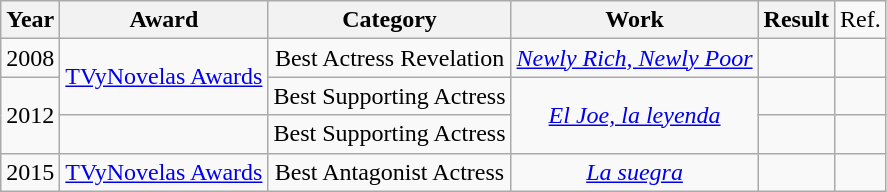<table class="wikitable plainrowheaders" style="text-align:center;" border="1">
<tr>
<th>Year</th>
<th>Award</th>
<th>Category</th>
<th>Work</th>
<th>Result</th>
<td>Ref.</td>
</tr>
<tr>
<td>2008</td>
<td rowspan=2><a href='#'>TVyNovelas Awards</a></td>
<td>Best Actress Revelation</td>
<td><em><a href='#'>Newly Rich, Newly Poor</a></em></td>
<td></td>
<td></td>
</tr>
<tr>
<td rowspan=2>2012</td>
<td>Best Supporting Actress</td>
<td rowspan=2><em><a href='#'>El Joe, la leyenda</a></em></td>
<td></td>
<td></td>
</tr>
<tr>
<td></td>
<td>Best Supporting Actress</td>
<td></td>
<td></td>
</tr>
<tr>
<td>2015</td>
<td><a href='#'>TVyNovelas Awards</a></td>
<td>Best Antagonist Actress</td>
<td><em><a href='#'>La suegra</a></em></td>
<td></td>
<td></td>
</tr>
</table>
